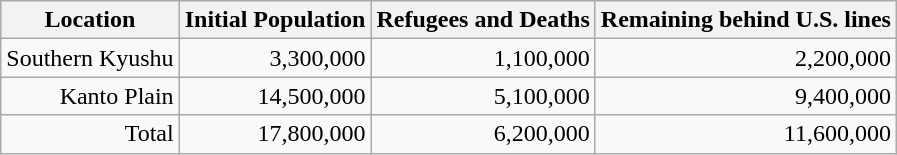<table class="wikitable">
<tr>
<th>Location</th>
<th>Initial Population</th>
<th>Refugees and Deaths</th>
<th>Remaining behind U.S. lines</th>
</tr>
<tr style="text-align: right;">
<td>Southern Kyushu</td>
<td>3,300,000</td>
<td>1,100,000</td>
<td>2,200,000</td>
</tr>
<tr style="text-align: right;">
<td>Kanto Plain</td>
<td>14,500,000</td>
<td>5,100,000</td>
<td>9,400,000</td>
</tr>
<tr style="text-align: right;">
<td>Total</td>
<td>17,800,000</td>
<td>6,200,000</td>
<td>11,600,000</td>
</tr>
</table>
